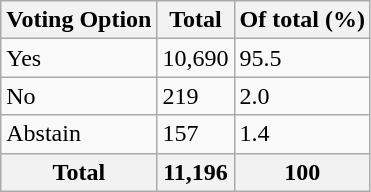<table class="wikitable">
<tr>
<th>Voting Option</th>
<th>Total</th>
<th>Of total (%)</th>
</tr>
<tr>
<td>Yes</td>
<td>10,690</td>
<td>95.5</td>
</tr>
<tr>
<td>No</td>
<td>219</td>
<td>2.0</td>
</tr>
<tr>
<td>Abstain</td>
<td>157</td>
<td>1.4</td>
</tr>
<tr>
<th>Total</th>
<th>11,196</th>
<th>100</th>
</tr>
</table>
